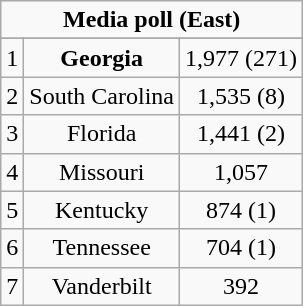<table class="wikitable">
<tr align="center">
<td align="center" Colspan="3"><strong>Media poll (East)</strong></td>
</tr>
<tr align="center">
</tr>
<tr align="center">
<td>1</td>
<td><strong>Georgia</strong></td>
<td>1,977 (271)</td>
</tr>
<tr align="center">
<td>2</td>
<td>South Carolina</td>
<td>1,535 (8)</td>
</tr>
<tr align="center">
<td>3</td>
<td>Florida</td>
<td>1,441 (2)</td>
</tr>
<tr align="center">
<td>4</td>
<td>Missouri</td>
<td>1,057</td>
</tr>
<tr align="center">
<td>5</td>
<td>Kentucky</td>
<td>874 (1)</td>
</tr>
<tr align="center">
<td>6</td>
<td>Tennessee</td>
<td>704 (1)</td>
</tr>
<tr align="center">
<td>7</td>
<td>Vanderbilt</td>
<td>392</td>
</tr>
</table>
